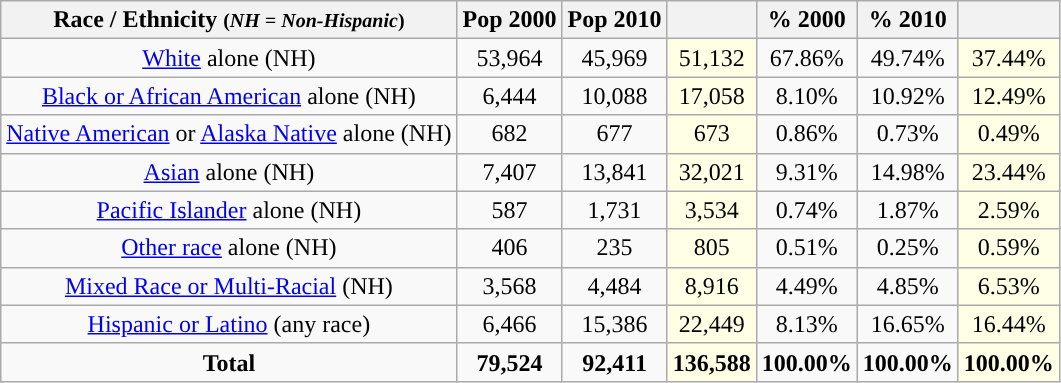<table class="wikitable" style="text-align:center;">
<tr>
<th>Race / Ethnicity <small>(<em>NH = Non-Hispanic</em>)</small></th>
<th>Pop 2000</th>
<th>Pop 2010</th>
<th></th>
<th>% 2000</th>
<th>% 2010</th>
<th></th>
</tr>
<tr>
<td><a href='#'>White</a> alone (NH)</td>
<td>53,964</td>
<td>45,969</td>
<td style='background: #ffffe6;'>51,132</td>
<td>67.86%</td>
<td>49.74%</td>
<td style='background: #ffffe6;'>37.44%</td>
</tr>
<tr>
<td><a href='#'>Black or African American</a> alone (NH)</td>
<td>6,444</td>
<td>10,088</td>
<td style='background: #ffffe6;'>17,058</td>
<td>8.10%</td>
<td>10.92%</td>
<td style='background: #ffffe6;'>12.49%</td>
</tr>
<tr>
<td><a href='#'>Native American</a> or <a href='#'>Alaska Native</a> alone (NH)</td>
<td>682</td>
<td>677</td>
<td style='background: #ffffe6;'>673</td>
<td>0.86%</td>
<td>0.73%</td>
<td style='background: #ffffe6;'>0.49%</td>
</tr>
<tr>
<td><a href='#'>Asian</a> alone (NH)</td>
<td>7,407</td>
<td>13,841</td>
<td style='background: #ffffe6;'>32,021</td>
<td>9.31%</td>
<td>14.98%</td>
<td style='background: #ffffe6;'>23.44%</td>
</tr>
<tr>
<td><a href='#'>Pacific Islander</a> alone (NH)</td>
<td>587</td>
<td>1,731</td>
<td style='background: #ffffe6;'>3,534</td>
<td>0.74%</td>
<td>1.87%</td>
<td style='background: #ffffe6;'>2.59%</td>
</tr>
<tr>
<td><a href='#'>Other race</a> alone (NH)</td>
<td>406</td>
<td>235</td>
<td style='background: #ffffe6;'>805</td>
<td>0.51%</td>
<td>0.25%</td>
<td style='background: #ffffe6;'>0.59%</td>
</tr>
<tr>
<td><a href='#'>Mixed Race or Multi-Racial</a> (NH)</td>
<td>3,568</td>
<td>4,484</td>
<td style='background: #ffffe6;'>8,916</td>
<td>4.49%</td>
<td>4.85%</td>
<td style='background: #ffffe6;'>6.53%</td>
</tr>
<tr>
<td><a href='#'>Hispanic or Latino</a> (any race)</td>
<td>6,466</td>
<td>15,386</td>
<td style='background: #ffffe6;'>22,449</td>
<td>8.13%</td>
<td>16.65%</td>
<td style='background: #ffffe6;'>16.44%</td>
</tr>
<tr>
<td><strong>Total</strong></td>
<td><strong>79,524</strong></td>
<td><strong>92,411</strong></td>
<td style='background: #ffffe6;'><strong>136,588</strong></td>
<td><strong>100.00%</strong></td>
<td><strong>100.00%</strong></td>
<td style='background: #ffffe6;'><strong>100.00%</strong></td>
</tr>
</table>
